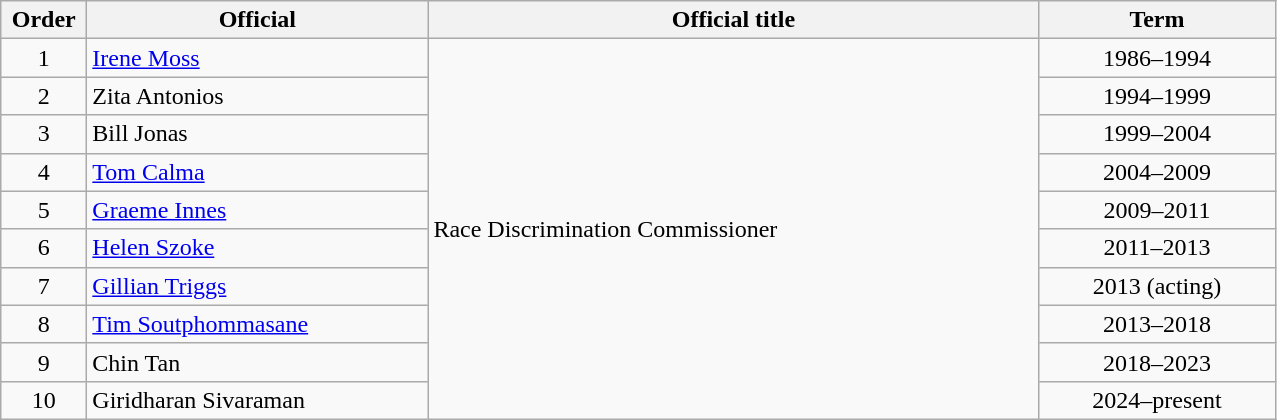<table class="wikitable">
<tr>
<th width=50>Order</th>
<th width=220>Official</th>
<th width=400>Official title</th>
<th width=150>Term</th>
</tr>
<tr>
<td align=center>1</td>
<td><a href='#'>Irene Moss</a></td>
<td rowspan="10">Race Discrimination Commissioner</td>
<td align=center>1986–1994</td>
</tr>
<tr>
<td align=center>2</td>
<td>Zita Antonios</td>
<td align=center>1994–1999</td>
</tr>
<tr>
<td align=center>3</td>
<td>Bill Jonas</td>
<td align=center>1999–2004</td>
</tr>
<tr>
<td align=center>4</td>
<td><a href='#'>Tom Calma</a></td>
<td align=center>2004–2009</td>
</tr>
<tr>
<td align=center>5</td>
<td><a href='#'>Graeme Innes</a></td>
<td align=center>2009–2011</td>
</tr>
<tr>
<td align=center>6</td>
<td><a href='#'>Helen Szoke</a></td>
<td align=center>2011–2013</td>
</tr>
<tr>
<td align=center>7</td>
<td><a href='#'>Gillian Triggs</a></td>
<td align=center>2013 (acting)</td>
</tr>
<tr>
<td align=center>8</td>
<td><a href='#'>Tim Soutphommasane</a></td>
<td align=center>2013–2018</td>
</tr>
<tr>
<td align=center>9</td>
<td>Chin Tan</td>
<td align=center>2018–2023</td>
</tr>
<tr>
<td align=center>10</td>
<td>Giridharan Sivaraman</td>
<td align=center>2024–present</td>
</tr>
</table>
